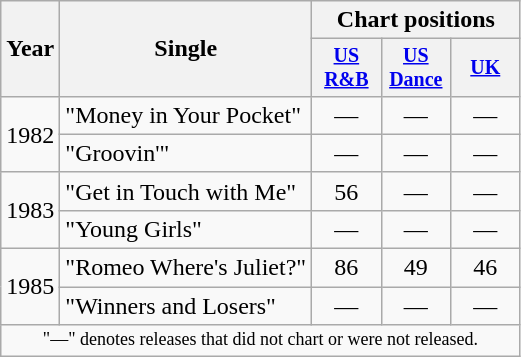<table class="wikitable" style="text-align:center;">
<tr>
<th rowspan="2">Year</th>
<th rowspan="2">Single</th>
<th colspan="5">Chart positions</th>
</tr>
<tr style="font-size:smaller;">
<th width="40"><a href='#'>US<br>R&B</a><br></th>
<th width="40"><a href='#'>US<br>Dance</a><br></th>
<th width="40"><a href='#'>UK</a><br></th>
</tr>
<tr>
<td rowspan="2">1982</td>
<td align="left">"Money in Your Pocket"</td>
<td>—</td>
<td>—</td>
<td>—</td>
</tr>
<tr>
<td align="left">"Groovin'"</td>
<td>—</td>
<td>—</td>
<td>—</td>
</tr>
<tr>
<td rowspan="2">1983</td>
<td align="left">"Get in Touch with Me"</td>
<td>56</td>
<td>—</td>
<td>—</td>
</tr>
<tr>
<td align="left">"Young Girls"</td>
<td>—</td>
<td>—</td>
<td>—</td>
</tr>
<tr>
<td rowspan="2">1985</td>
<td align="left">"Romeo Where's Juliet?"</td>
<td>86</td>
<td>49</td>
<td>46</td>
</tr>
<tr>
<td align="left">"Winners and Losers"</td>
<td>—</td>
<td>—</td>
<td>—</td>
</tr>
<tr>
<td colspan="6" style="text-align:center; font-size:9pt;">"—" denotes releases that did not chart or were not released.</td>
</tr>
</table>
